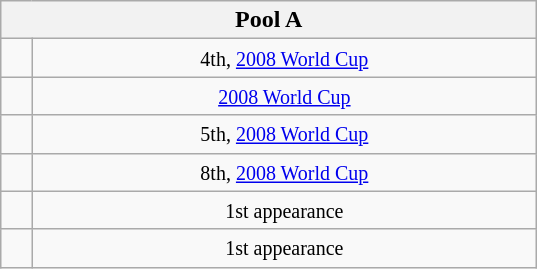<table class="wikitable">
<tr>
<th colspan=2 width=350>Pool A</th>
</tr>
<tr align=center>
<td></td>
<td><small>4th, <a href='#'>2008 World Cup</a></small></td>
</tr>
<tr align=center>
<td></td>
<td><small> <a href='#'>2008 World Cup</a></small></td>
</tr>
<tr align=center>
<td></td>
<td><small>5th, <a href='#'>2008 World Cup</a></small></td>
</tr>
<tr align=center>
<td></td>
<td><small>8th, <a href='#'>2008 World Cup</a></small></td>
</tr>
<tr align=center>
<td></td>
<td><small>1st appearance</small></td>
</tr>
<tr align=center>
<td></td>
<td><small>1st appearance</small></td>
</tr>
</table>
